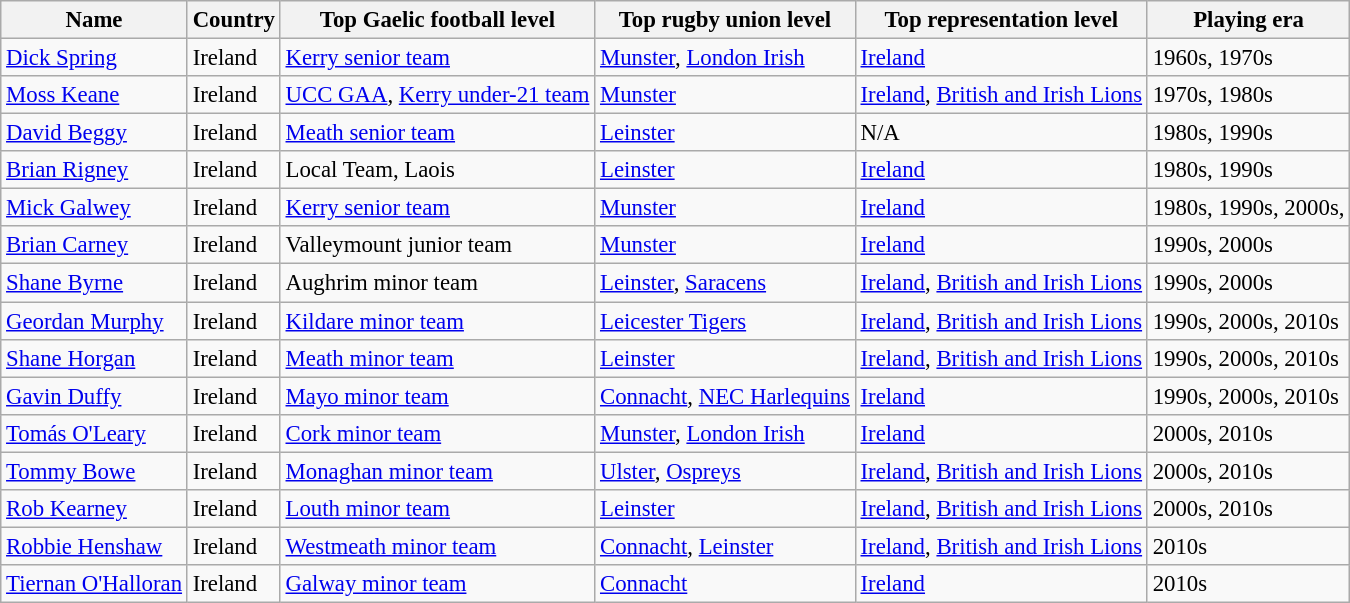<table class="wikitable" style="font-size: 95%;">
<tr>
<th>Name</th>
<th>Country</th>
<th>Top Gaelic football level</th>
<th>Top rugby union level</th>
<th>Top representation level</th>
<th>Playing era</th>
</tr>
<tr>
<td><a href='#'>Dick Spring</a></td>
<td>Ireland</td>
<td><a href='#'>Kerry senior team</a></td>
<td><a href='#'>Munster</a>, <a href='#'>London Irish</a></td>
<td><a href='#'>Ireland</a></td>
<td>1960s, 1970s</td>
</tr>
<tr>
<td><a href='#'>Moss Keane</a></td>
<td>Ireland</td>
<td><a href='#'>UCC GAA</a>, <a href='#'>Kerry under-21 team</a></td>
<td><a href='#'>Munster</a></td>
<td><a href='#'>Ireland</a>, <a href='#'>British and Irish Lions</a></td>
<td>1970s, 1980s</td>
</tr>
<tr>
<td><a href='#'>David Beggy</a></td>
<td>Ireland</td>
<td><a href='#'>Meath senior team</a></td>
<td><a href='#'>Leinster</a></td>
<td>N/A</td>
<td>1980s, 1990s</td>
</tr>
<tr>
<td><a href='#'>Brian Rigney</a></td>
<td>Ireland</td>
<td>Local Team, Laois</td>
<td><a href='#'>Leinster</a></td>
<td><a href='#'>Ireland</a></td>
<td>1980s, 1990s</td>
</tr>
<tr>
<td><a href='#'>Mick Galwey</a></td>
<td>Ireland</td>
<td><a href='#'>Kerry senior team</a></td>
<td><a href='#'>Munster</a></td>
<td><a href='#'>Ireland</a></td>
<td>1980s, 1990s, 2000s,</td>
</tr>
<tr>
<td><a href='#'>Brian Carney</a></td>
<td>Ireland</td>
<td>Valleymount junior team</td>
<td><a href='#'>Munster</a></td>
<td><a href='#'>Ireland</a></td>
<td>1990s, 2000s</td>
</tr>
<tr>
<td><a href='#'>Shane Byrne</a></td>
<td>Ireland</td>
<td>Aughrim minor team</td>
<td><a href='#'>Leinster</a>, <a href='#'>Saracens</a></td>
<td><a href='#'>Ireland</a>, <a href='#'>British and Irish Lions</a></td>
<td>1990s, 2000s</td>
</tr>
<tr>
<td><a href='#'>Geordan Murphy</a></td>
<td>Ireland</td>
<td><a href='#'>Kildare minor team</a></td>
<td><a href='#'>Leicester Tigers</a></td>
<td><a href='#'>Ireland</a>, <a href='#'>British and Irish Lions</a></td>
<td>1990s, 2000s, 2010s</td>
</tr>
<tr>
<td><a href='#'>Shane Horgan</a></td>
<td>Ireland</td>
<td><a href='#'>Meath minor team</a></td>
<td><a href='#'>Leinster</a></td>
<td><a href='#'>Ireland</a>, <a href='#'>British and Irish Lions</a></td>
<td>1990s, 2000s, 2010s</td>
</tr>
<tr>
<td><a href='#'>Gavin Duffy</a></td>
<td>Ireland</td>
<td><a href='#'>Mayo minor team</a></td>
<td><a href='#'>Connacht</a>, <a href='#'>NEC Harlequins</a></td>
<td><a href='#'>Ireland</a></td>
<td>1990s, 2000s, 2010s</td>
</tr>
<tr>
<td><a href='#'>Tomás O'Leary</a></td>
<td>Ireland</td>
<td><a href='#'>Cork minor team</a></td>
<td><a href='#'>Munster</a>, <a href='#'>London Irish</a></td>
<td><a href='#'>Ireland</a></td>
<td>2000s, 2010s</td>
</tr>
<tr>
<td><a href='#'>Tommy Bowe</a></td>
<td>Ireland</td>
<td><a href='#'>Monaghan minor team</a></td>
<td><a href='#'>Ulster</a>, <a href='#'>Ospreys</a></td>
<td><a href='#'>Ireland</a>, <a href='#'>British and Irish Lions</a></td>
<td>2000s, 2010s</td>
</tr>
<tr>
<td><a href='#'>Rob Kearney</a></td>
<td>Ireland</td>
<td><a href='#'>Louth minor team</a></td>
<td><a href='#'>Leinster</a></td>
<td><a href='#'>Ireland</a>, <a href='#'>British and Irish Lions</a></td>
<td>2000s, 2010s</td>
</tr>
<tr>
<td><a href='#'>Robbie Henshaw</a></td>
<td>Ireland</td>
<td><a href='#'>Westmeath minor team</a></td>
<td><a href='#'>Connacht</a>, <a href='#'>Leinster</a></td>
<td><a href='#'>Ireland</a>, <a href='#'>British and Irish Lions</a></td>
<td>2010s</td>
</tr>
<tr>
<td><a href='#'>Tiernan O'Halloran</a></td>
<td>Ireland</td>
<td><a href='#'>Galway minor team</a></td>
<td><a href='#'>Connacht</a></td>
<td><a href='#'>Ireland</a></td>
<td>2010s</td>
</tr>
</table>
